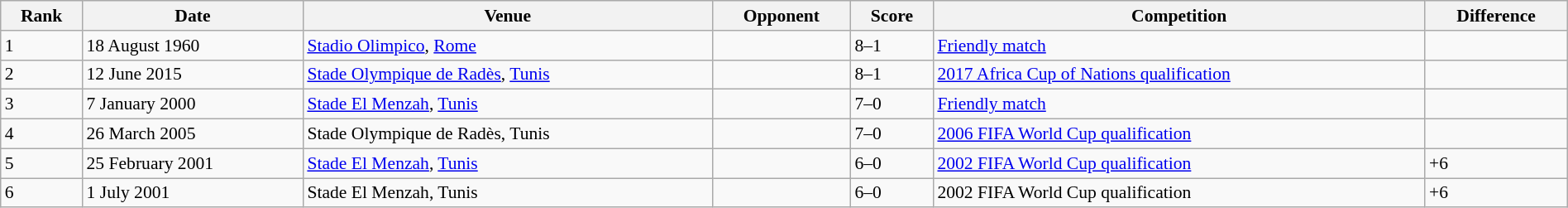<table class="wikitable" class="wikitable" style="font-size:90%; text-align:left; width:100%">
<tr>
<th>Rank</th>
<th>Date</th>
<th>Venue</th>
<th>Opponent</th>
<th>Score</th>
<th>Competition</th>
<th>Difference</th>
</tr>
<tr>
<td>1</td>
<td>18 August 1960</td>
<td><a href='#'>Stadio Olimpico</a>, <a href='#'>Rome</a></td>
<td></td>
<td>8–1</td>
<td><a href='#'>Friendly match</a></td>
<td></td>
</tr>
<tr>
<td>2</td>
<td>12 June 2015</td>
<td><a href='#'>Stade Olympique de Radès</a>, <a href='#'>Tunis</a></td>
<td></td>
<td>8–1</td>
<td><a href='#'>2017 Africa Cup of Nations qualification</a></td>
<td></td>
</tr>
<tr>
<td>3</td>
<td>7 January 2000</td>
<td><a href='#'>Stade El Menzah</a>, <a href='#'>Tunis</a></td>
<td></td>
<td>7–0</td>
<td><a href='#'>Friendly match</a></td>
<td></td>
</tr>
<tr>
<td>4</td>
<td>26 March 2005</td>
<td>Stade Olympique de Radès, Tunis</td>
<td></td>
<td>7–0</td>
<td><a href='#'>2006 FIFA World Cup qualification</a></td>
<td></td>
</tr>
<tr>
<td>5</td>
<td>25 February 2001</td>
<td><a href='#'>Stade El Menzah</a>, <a href='#'>Tunis</a></td>
<td></td>
<td>6–0</td>
<td><a href='#'>2002 FIFA World Cup qualification</a></td>
<td>+6</td>
</tr>
<tr>
<td>6</td>
<td>1 July 2001</td>
<td>Stade El Menzah, Tunis</td>
<td></td>
<td>6–0</td>
<td>2002 FIFA World Cup qualification</td>
<td>+6</td>
</tr>
</table>
